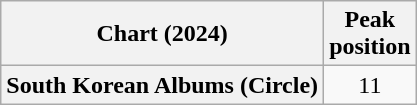<table class="wikitable plainrowheaders" style="text-align:center">
<tr>
<th scope="col">Chart (2024)</th>
<th scope="col">Peak<br>position</th>
</tr>
<tr>
<th scope="row">South Korean Albums (Circle)</th>
<td>11</td>
</tr>
</table>
